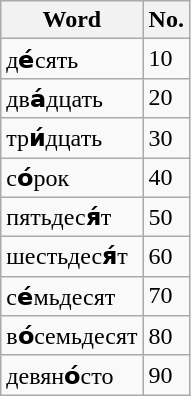<table class="wikitable">
<tr>
<th>Word</th>
<th>No.</th>
</tr>
<tr>
<td>д<strong>е́</strong>сять</td>
<td>10</td>
</tr>
<tr>
<td>дв<strong>а́</strong>дцать</td>
<td>20</td>
</tr>
<tr>
<td>тр<strong>и́</strong>дцать</td>
<td>30</td>
</tr>
<tr>
<td>с<strong>о́</strong>рок</td>
<td>40</td>
</tr>
<tr>
<td>пятьдес<strong>я́</strong>т</td>
<td>50</td>
</tr>
<tr>
<td>шестьдес<strong>я́</strong>т</td>
<td>60</td>
</tr>
<tr>
<td>с<strong>е́</strong>мьдесят</td>
<td>70</td>
</tr>
<tr>
<td>в<strong>о́</strong>семьдесят</td>
<td>80</td>
</tr>
<tr>
<td>девян<strong>о́</strong>сто</td>
<td>90</td>
</tr>
</table>
